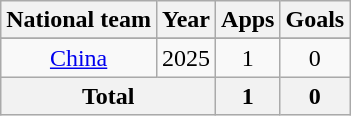<table class="wikitable" style="text-align: center;">
<tr>
<th>National team</th>
<th>Year</th>
<th>Apps</th>
<th>Goals</th>
</tr>
<tr>
</tr>
<tr>
<td rowspan="1"><a href='#'>China</a></td>
<td>2025</td>
<td>1</td>
<td>0</td>
</tr>
<tr>
<th colspan="2">Total</th>
<th>1</th>
<th>0</th>
</tr>
</table>
